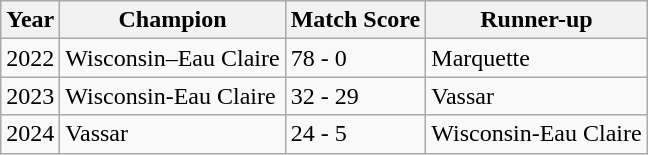<table class="wikitable">
<tr>
<th>Year</th>
<th>Champion</th>
<th>Match Score</th>
<th>Runner-up</th>
</tr>
<tr>
<td>2022</td>
<td>Wisconsin–Eau Claire</td>
<td>78 - 0</td>
<td>Marquette</td>
</tr>
<tr>
<td>2023</td>
<td>Wisconsin-Eau Claire</td>
<td>32 - 29</td>
<td>Vassar</td>
</tr>
<tr>
<td>2024</td>
<td>Vassar</td>
<td>24 - 5</td>
<td>Wisconsin-Eau Claire</td>
</tr>
</table>
